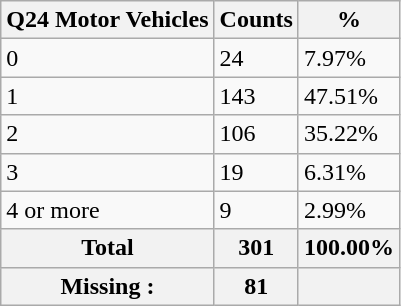<table class="wikitable sortable">
<tr>
<th>Q24 Motor Vehicles</th>
<th>Counts</th>
<th>%</th>
</tr>
<tr>
<td>0</td>
<td>24</td>
<td>7.97%</td>
</tr>
<tr>
<td>1</td>
<td>143</td>
<td>47.51%</td>
</tr>
<tr>
<td>2</td>
<td>106</td>
<td>35.22%</td>
</tr>
<tr>
<td>3</td>
<td>19</td>
<td>6.31%</td>
</tr>
<tr>
<td>4 or more</td>
<td>9</td>
<td>2.99%</td>
</tr>
<tr>
<th>Total</th>
<th>301</th>
<th>100.00%</th>
</tr>
<tr>
<th>Missing :</th>
<th>81</th>
<th></th>
</tr>
</table>
